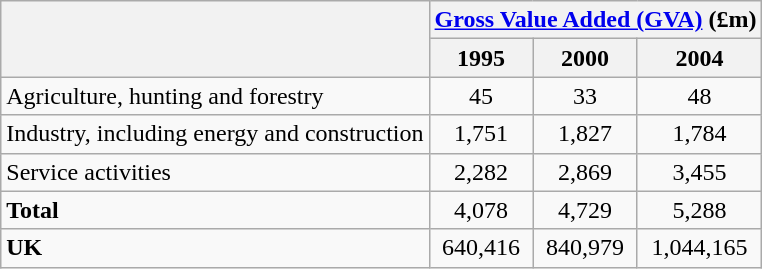<table class="wikitable">
<tr>
<th rowspan=2></th>
<th colspan=3><a href='#'>Gross Value Added (GVA)</a> (£m)</th>
</tr>
<tr>
<th>1995</th>
<th>2000</th>
<th>2004</th>
</tr>
<tr>
<td>Agriculture, hunting and forestry</td>
<td align="center">45</td>
<td align="center">33</td>
<td align="center">48</td>
</tr>
<tr>
<td>Industry, including energy and construction</td>
<td align="center">1,751</td>
<td align="center">1,827</td>
<td align="center">1,784</td>
</tr>
<tr>
<td>Service activities</td>
<td align="center">2,282</td>
<td align="center">2,869</td>
<td align="center">3,455</td>
</tr>
<tr>
<td><strong>Total</strong></td>
<td align="center">4,078</td>
<td align="center">4,729</td>
<td align="center">5,288</td>
</tr>
<tr>
<td><strong>UK</strong></td>
<td align="center">640,416</td>
<td align="center">840,979</td>
<td align="center">1,044,165</td>
</tr>
</table>
